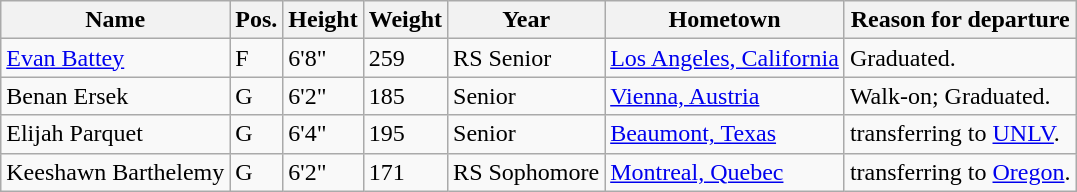<table class="wikitable sortable" style="font-size:100%;" border="1">
<tr>
<th>Name</th>
<th>Pos.</th>
<th>Height</th>
<th>Weight</th>
<th>Year</th>
<th>Hometown</th>
<th class="unsortable">Reason for departure</th>
</tr>
<tr>
<td><a href='#'>Evan Battey</a></td>
<td>F</td>
<td>6'8"</td>
<td>259</td>
<td>RS Senior</td>
<td><a href='#'>Los Angeles, California</a></td>
<td>Graduated.</td>
</tr>
<tr>
<td>Benan Ersek</td>
<td>G</td>
<td>6'2"</td>
<td>185</td>
<td>Senior</td>
<td><a href='#'>Vienna, Austria</a></td>
<td>Walk-on; Graduated.</td>
</tr>
<tr>
<td>Elijah Parquet</td>
<td>G</td>
<td>6'4"</td>
<td>195</td>
<td>Senior</td>
<td><a href='#'>Beaumont, Texas</a></td>
<td>transferring to <a href='#'>UNLV</a>.</td>
</tr>
<tr>
<td>Keeshawn Barthelemy</td>
<td>G</td>
<td>6'2"</td>
<td>171</td>
<td>RS Sophomore</td>
<td><a href='#'>Montreal, Quebec</a></td>
<td>transferring to <a href='#'>Oregon</a>.</td>
</tr>
</table>
